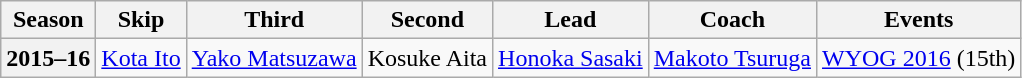<table class="wikitable">
<tr>
<th scope="col">Season</th>
<th scope="col">Skip</th>
<th scope="col">Third</th>
<th scope="col">Second</th>
<th scope="col">Lead</th>
<th scope="col">Coach</th>
<th scope="col">Events</th>
</tr>
<tr>
<th scope="row">2015–16</th>
<td><a href='#'>Kota Ito</a></td>
<td><a href='#'>Yako Matsuzawa</a></td>
<td>Kosuke Aita</td>
<td><a href='#'>Honoka Sasaki</a></td>
<td><a href='#'>Makoto Tsuruga</a></td>
<td><a href='#'>WYOG 2016</a> (15th)</td>
</tr>
</table>
